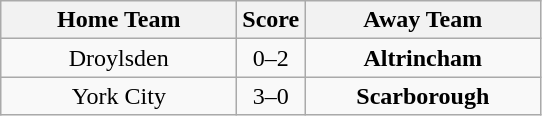<table class="wikitable" style="text-align:center">
<tr>
<th width=150>Home Team</th>
<th width=20>Score</th>
<th width=150>Away Team</th>
</tr>
<tr>
<td>Droylsden</td>
<td>0–2</td>
<td><strong>Altrincham</strong></td>
</tr>
<tr>
<td>York City</td>
<td>3–0</td>
<td><strong>Scarborough</strong></td>
</tr>
</table>
